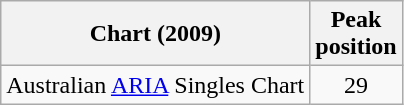<table class="wikitable" border="1">
<tr>
<th>Chart (2009)</th>
<th>Peak<br>position</th>
</tr>
<tr>
<td>Australian <a href='#'>ARIA</a> Singles Chart</td>
<td align="center">29</td>
</tr>
</table>
